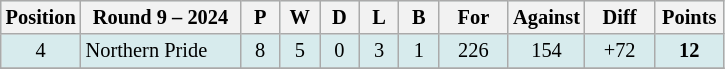<table class="wikitable" style="text-align:center; font-size:85%;">
<tr style="background: #d7ebed;">
<th width="40" abbr="Position">Position</th>
<th width="100">Round 9 – 2024</th>
<th width="20" abbr="Played">P</th>
<th width="20" abbr="Won">W</th>
<th width="20" abbr="Drawn">D</th>
<th width="20" abbr="Lost">L</th>
<th width="20" abbr="Bye">B</th>
<th width="40" abbr="Points for">For</th>
<th width="40" abbr="Points against">Against</th>
<th width="40" abbr="Points difference">Diff</th>
<th width="40" abbr="Points">Points</th>
</tr>
<tr style="background: #d7ebed;">
<td>4</td>
<td style="text-align:left;"> Northern Pride</td>
<td>8</td>
<td>5</td>
<td>0</td>
<td>3</td>
<td>1</td>
<td>226</td>
<td>154</td>
<td>+72</td>
<td><strong>12</strong></td>
</tr>
<tr>
</tr>
</table>
